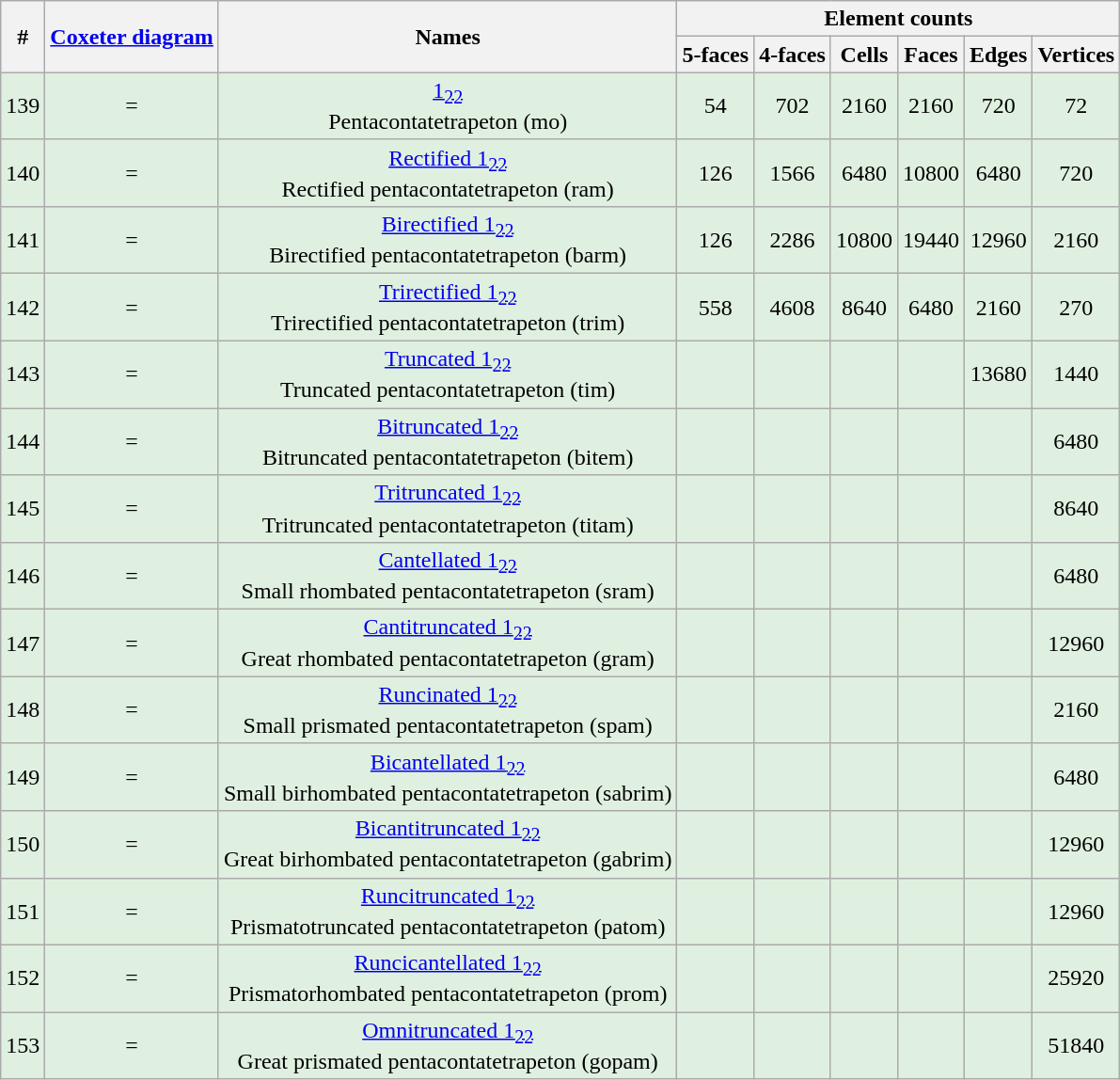<table class="wikitable">
<tr>
<th rowspan=2>#</th>
<th rowspan=2><a href='#'>Coxeter diagram</a></th>
<th rowspan=2>Names</th>
<th colspan=6>Element counts</th>
</tr>
<tr>
<th>5-faces</th>
<th>4-faces</th>
<th>Cells</th>
<th>Faces</th>
<th>Edges</th>
<th>Vertices</th>
</tr>
<tr style="text-align:center; background:#e0f0e0;">
<td>139</td>
<td> = </td>
<td><a href='#'>1<sub>22</sub></a><br>Pentacontatetrapeton (mo)</td>
<td>54</td>
<td>702</td>
<td>2160</td>
<td>2160</td>
<td>720</td>
<td>72</td>
</tr>
<tr style="text-align:center; background:#e0f0e0;">
<td>140</td>
<td> = </td>
<td><a href='#'>Rectified 1<sub>22</sub></a><br>Rectified pentacontatetrapeton (ram)</td>
<td>126</td>
<td>1566</td>
<td>6480</td>
<td>10800</td>
<td>6480</td>
<td>720</td>
</tr>
<tr style="text-align:center; background:#e0f0e0;">
<td>141</td>
<td> = </td>
<td><a href='#'>Birectified 1<sub>22</sub></a><br>Birectified pentacontatetrapeton (barm)</td>
<td>126</td>
<td>2286</td>
<td>10800</td>
<td>19440</td>
<td>12960</td>
<td>2160</td>
</tr>
<tr style="text-align:center; background:#e0f0e0;">
<td>142</td>
<td> = </td>
<td><a href='#'>Trirectified 1<sub>22</sub></a><br>Trirectified pentacontatetrapeton (trim)</td>
<td>558</td>
<td>4608</td>
<td>8640</td>
<td>6480</td>
<td>2160</td>
<td>270</td>
</tr>
<tr style="text-align:center; background:#e0f0e0;">
<td>143</td>
<td> = </td>
<td><a href='#'>Truncated 1<sub>22</sub></a><br>Truncated pentacontatetrapeton (tim)</td>
<td></td>
<td></td>
<td></td>
<td></td>
<td>13680</td>
<td>1440</td>
</tr>
<tr style="text-align:center; background:#e0f0e0;">
<td>144</td>
<td> = </td>
<td><a href='#'>Bitruncated 1<sub>22</sub></a><br>Bitruncated pentacontatetrapeton (bitem)</td>
<td></td>
<td></td>
<td></td>
<td></td>
<td></td>
<td>6480</td>
</tr>
<tr style="text-align:center; background:#e0f0e0;">
<td>145</td>
<td> = </td>
<td><a href='#'>Tritruncated 1<sub>22</sub></a><br>Tritruncated pentacontatetrapeton (titam)</td>
<td></td>
<td></td>
<td></td>
<td></td>
<td></td>
<td>8640</td>
</tr>
<tr style="text-align:center; background:#e0f0e0;">
<td>146</td>
<td> = </td>
<td><a href='#'>Cantellated 1<sub>22</sub></a><br>Small rhombated pentacontatetrapeton (sram)</td>
<td></td>
<td></td>
<td></td>
<td></td>
<td></td>
<td>6480</td>
</tr>
<tr style="text-align:center; background:#e0f0e0;">
<td>147</td>
<td> = </td>
<td><a href='#'>Cantitruncated 1<sub>22</sub></a><br>Great rhombated pentacontatetrapeton (gram)</td>
<td></td>
<td></td>
<td></td>
<td></td>
<td></td>
<td>12960</td>
</tr>
<tr style="text-align:center; background:#e0f0e0;">
<td>148</td>
<td> = </td>
<td><a href='#'>Runcinated 1<sub>22</sub></a><br>Small prismated pentacontatetrapeton (spam)</td>
<td></td>
<td></td>
<td></td>
<td></td>
<td></td>
<td>2160</td>
</tr>
<tr style="text-align:center; background:#e0f0e0;">
<td>149</td>
<td> = </td>
<td><a href='#'>Bicantellated 1<sub>22</sub></a><br>Small birhombated pentacontatetrapeton (sabrim)</td>
<td></td>
<td></td>
<td></td>
<td></td>
<td></td>
<td>6480</td>
</tr>
<tr style="text-align:center; background:#e0f0e0;">
<td>150</td>
<td> = </td>
<td><a href='#'>Bicantitruncated 1<sub>22</sub></a><br>Great birhombated pentacontatetrapeton (gabrim)</td>
<td></td>
<td></td>
<td></td>
<td></td>
<td></td>
<td>12960</td>
</tr>
<tr style="text-align:center; background:#e0f0e0;">
<td>151</td>
<td> = </td>
<td><a href='#'>Runcitruncated 1<sub>22</sub></a><br>Prismatotruncated pentacontatetrapeton (patom)</td>
<td></td>
<td></td>
<td></td>
<td></td>
<td></td>
<td>12960</td>
</tr>
<tr style="text-align:center; background:#e0f0e0;">
<td>152</td>
<td> = </td>
<td><a href='#'>Runcicantellated 1<sub>22</sub></a><br>Prismatorhombated pentacontatetrapeton (prom)</td>
<td></td>
<td></td>
<td></td>
<td></td>
<td></td>
<td>25920</td>
</tr>
<tr style="text-align:center; background:#e0f0e0;">
<td>153</td>
<td> = </td>
<td><a href='#'>Omnitruncated 1<sub>22</sub></a><br>Great prismated pentacontatetrapeton (gopam)</td>
<td></td>
<td></td>
<td></td>
<td></td>
<td></td>
<td>51840</td>
</tr>
</table>
